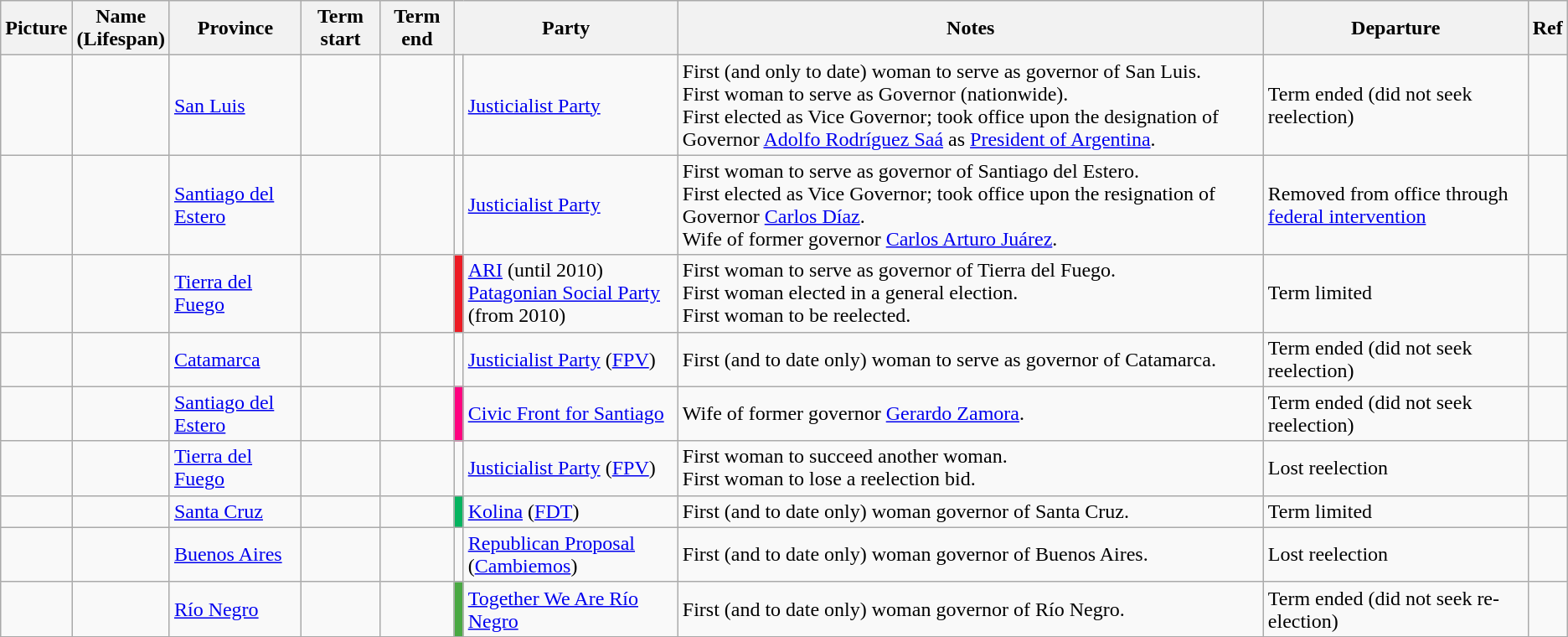<table class="wikitable sortable">
<tr>
<th>Picture</th>
<th>Name<br>(Lifespan)</th>
<th>Province</th>
<th>Term start</th>
<th>Term end</th>
<th colspan=2>Party</th>
<th>Notes</th>
<th>Departure</th>
<th>Ref</th>
</tr>
<tr>
<td></td>
<td><br></td>
<td> <a href='#'>San Luis</a></td>
<td></td>
<td></td>
<td bgcolor=></td>
<td><a href='#'>Justicialist Party</a></td>
<td>First (and only to date) woman to serve as governor of San Luis.<br>First woman to serve as Governor (nationwide).<br>First elected as Vice Governor; took office upon the designation of Governor <a href='#'>Adolfo Rodríguez Saá</a> as <a href='#'>President of Argentina</a>.</td>
<td>Term ended (did not seek reelection)</td>
<td></td>
</tr>
<tr>
<td></td>
<td><br></td>
<td> <a href='#'>Santiago del Estero</a></td>
<td></td>
<td></td>
<td bgcolor=></td>
<td><a href='#'>Justicialist Party</a></td>
<td>First woman to serve as governor of Santiago del Estero.<br>First elected as Vice Governor; took office upon the resignation of Governor <a href='#'>Carlos Díaz</a>.<br>Wife of former governor <a href='#'>Carlos Arturo Juárez</a>.</td>
<td>Removed from office through <a href='#'>federal intervention</a></td>
<td></td>
</tr>
<tr>
<td></td>
<td><br></td>
<td> <a href='#'>Tierra del Fuego</a></td>
<td></td>
<td></td>
<td bgcolor=#ED1B24></td>
<td><a href='#'>ARI</a> (until 2010)<br><a href='#'>Patagonian Social Party</a> (from 2010)</td>
<td>First woman to serve as governor of Tierra del Fuego.<br>First woman elected in a general election.<br>First woman to be reelected.</td>
<td>Term limited</td>
<td></td>
</tr>
<tr>
<td></td>
<td><br></td>
<td> <a href='#'>Catamarca</a></td>
<td></td>
<td></td>
<td bgcolor=></td>
<td><a href='#'>Justicialist Party</a> (<a href='#'>FPV</a>)</td>
<td>First (and to date only) woman to serve as governor of Catamarca.</td>
<td>Term ended (did not seek reelection)</td>
<td></td>
</tr>
<tr>
<td></td>
<td><br></td>
<td> <a href='#'>Santiago del Estero</a></td>
<td></td>
<td></td>
<td bgcolor=#FF0080></td>
<td><a href='#'>Civic Front for Santiago</a></td>
<td>Wife of former governor <a href='#'>Gerardo Zamora</a>.</td>
<td>Term ended (did not seek reelection)</td>
<td></td>
</tr>
<tr>
<td></td>
<td><br></td>
<td> <a href='#'>Tierra del Fuego</a></td>
<td></td>
<td></td>
<td bgcolor=></td>
<td><a href='#'>Justicialist Party</a> (<a href='#'>FPV</a>)</td>
<td>First woman to succeed another woman.<br>First woman to lose a reelection bid.</td>
<td>Lost reelection</td>
<td></td>
</tr>
<tr>
<td></td>
<td><br></td>
<td> <a href='#'>Santa Cruz</a></td>
<td></td>
<td></td>
<td bgcolor=#04B45F></td>
<td><a href='#'>Kolina</a> (<a href='#'>FDT</a>)</td>
<td>First (and to date only) woman governor of Santa Cruz.</td>
<td>Term limited</td>
<td></td>
</tr>
<tr>
<td></td>
<td><br></td>
<td> <a href='#'>Buenos Aires</a></td>
<td></td>
<td></td>
<td bgcolor=></td>
<td><a href='#'>Republican Proposal</a> (<a href='#'>Cambiemos</a>)</td>
<td>First (and to date only) woman governor of Buenos Aires.</td>
<td>Lost reelection</td>
<td></td>
</tr>
<tr>
<td></td>
<td><br></td>
<td> <a href='#'>Río Negro</a></td>
<td></td>
<td></td>
<td bgcolor=#49A942></td>
<td><a href='#'>Together We Are Río Negro</a></td>
<td>First (and to date only) woman governor of Río Negro.</td>
<td>Term ended (did not seek re-election)</td>
<td></td>
</tr>
<tr>
</tr>
</table>
